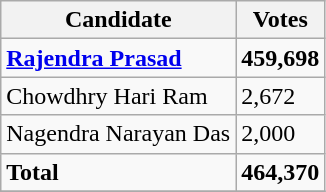<table class="wikitable" border="1">
<tr>
<th>Candidate</th>
<th>Votes</th>
</tr>
<tr>
<td><strong><a href='#'>Rajendra Prasad</a></strong></td>
<td><strong>459,698</strong></td>
</tr>
<tr>
<td>Chowdhry Hari Ram</td>
<td>2,672</td>
</tr>
<tr>
<td>Nagendra Narayan Das</td>
<td>2,000</td>
</tr>
<tr>
<td><strong>Total</strong></td>
<td><strong>464,370</strong></td>
</tr>
<tr>
</tr>
</table>
